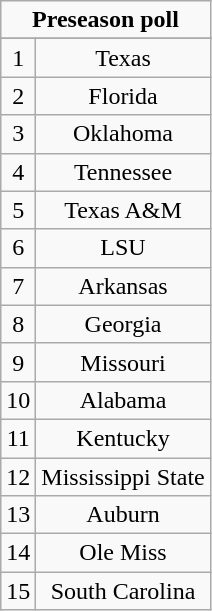<table class="wikitable">
<tr align="center">
<td align="center" Colspan="3"><strong>Preseason poll</strong></td>
</tr>
<tr align="center">
</tr>
<tr align="center">
<td>1</td>
<td>Texas</td>
</tr>
<tr align="center">
<td>2</td>
<td>Florida</td>
</tr>
<tr align="center">
<td>3</td>
<td>Oklahoma</td>
</tr>
<tr align="center">
<td>4</td>
<td>Tennessee</td>
</tr>
<tr align="center">
<td>5</td>
<td>Texas A&M</td>
</tr>
<tr align="center">
<td>6</td>
<td>LSU</td>
</tr>
<tr align="center">
<td>7</td>
<td>Arkansas</td>
</tr>
<tr align="center">
<td>8</td>
<td>Georgia</td>
</tr>
<tr align="center">
<td>9</td>
<td>Missouri</td>
</tr>
<tr align="center">
<td>10</td>
<td>Alabama</td>
</tr>
<tr align="center">
<td>11</td>
<td>Kentucky</td>
</tr>
<tr align="center">
<td>12</td>
<td>Mississippi State</td>
</tr>
<tr align="center">
<td>13</td>
<td>Auburn</td>
</tr>
<tr align="center">
<td>14</td>
<td>Ole Miss</td>
</tr>
<tr align="center">
<td>15</td>
<td>South Carolina</td>
</tr>
</table>
